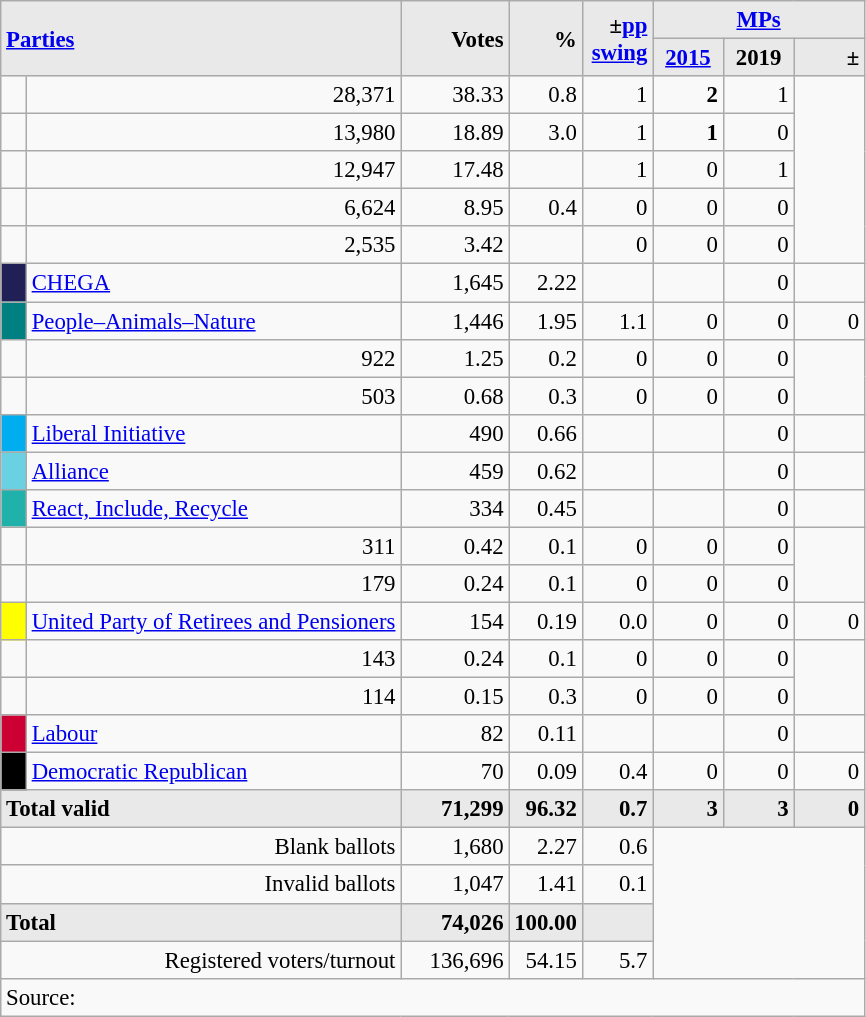<table class="wikitable" style="text-align:right; font-size:95%;">
<tr>
<th rowspan="2" colspan="2" style="background:#e9e9e9; text-align:left;" alignleft><a href='#'>Parties</a></th>
<th rowspan="2" style="background:#e9e9e9; text-align:right;">Votes</th>
<th rowspan="2" style="background:#e9e9e9; text-align:right;">%</th>
<th rowspan="2" style="background:#e9e9e9; text-align:right;">±<a href='#'>pp</a> <a href='#'>swing</a></th>
<th colspan="3" style="background:#e9e9e9; text-align:center;"><a href='#'>MPs</a></th>
</tr>
<tr style="background-color:#E9E9E9">
<th style="background-color:#E9E9E9;text-align:center;"><a href='#'>2015</a></th>
<th style="background-color:#E9E9E9;text-align:center;">2019</th>
<th style="background:#e9e9e9; text-align:right;">±</th>
</tr>
<tr>
<td></td>
<td>28,371</td>
<td>38.33</td>
<td>0.8</td>
<td>1</td>
<td><strong>2</strong></td>
<td>1</td>
</tr>
<tr>
<td></td>
<td>13,980</td>
<td>18.89</td>
<td>3.0</td>
<td>1</td>
<td><strong>1</strong></td>
<td>0</td>
</tr>
<tr>
<td></td>
<td>12,947</td>
<td>17.48</td>
<td></td>
<td>1</td>
<td>0</td>
<td>1</td>
</tr>
<tr>
<td></td>
<td>6,624</td>
<td>8.95</td>
<td>0.4</td>
<td>0</td>
<td>0</td>
<td>0</td>
</tr>
<tr>
<td></td>
<td>2,535</td>
<td>3.42</td>
<td></td>
<td>0</td>
<td>0</td>
<td>0</td>
</tr>
<tr>
<td style="width: 10px" bgcolor="#202056" align="center"></td>
<td align="left"><a href='#'>CHEGA</a></td>
<td>1,645</td>
<td>2.22</td>
<td></td>
<td></td>
<td>0</td>
<td></td>
</tr>
<tr>
<td style="width: 10px" bgcolor="teal" align="center"></td>
<td align="left"><a href='#'>People–Animals–Nature</a></td>
<td>1,446</td>
<td>1.95</td>
<td>1.1</td>
<td>0</td>
<td>0</td>
<td>0</td>
</tr>
<tr>
<td></td>
<td>922</td>
<td>1.25</td>
<td>0.2</td>
<td>0</td>
<td>0</td>
<td>0</td>
</tr>
<tr>
<td></td>
<td>503</td>
<td>0.68</td>
<td>0.3</td>
<td>0</td>
<td>0</td>
<td>0</td>
</tr>
<tr>
<td style="width: 10px" bgcolor="#00ADEF" align="center"></td>
<td align="left"><a href='#'>Liberal Initiative</a></td>
<td>490</td>
<td>0.66</td>
<td></td>
<td></td>
<td>0</td>
<td></td>
</tr>
<tr>
<td style="width: 10px" bgcolor="#6AD1E3" align="center"></td>
<td align="left"><a href='#'>Alliance</a></td>
<td>459</td>
<td>0.62</td>
<td></td>
<td></td>
<td>0</td>
<td></td>
</tr>
<tr>
<td style="width: 10px" bgcolor=LightSeaGreen align="center"></td>
<td align=left><a href='#'>React, Include, Recycle</a></td>
<td>334</td>
<td>0.45</td>
<td></td>
<td></td>
<td>0</td>
<td></td>
</tr>
<tr>
<td></td>
<td>311</td>
<td>0.42</td>
<td>0.1</td>
<td>0</td>
<td>0</td>
<td>0</td>
</tr>
<tr>
<td></td>
<td>179</td>
<td>0.24</td>
<td>0.1</td>
<td>0</td>
<td>0</td>
<td>0</td>
</tr>
<tr>
<td style="width: 10px" bgcolor=yellow align="center"></td>
<td align=left><a href='#'>United Party of Retirees and Pensioners</a></td>
<td>154</td>
<td>0.19</td>
<td>0.0</td>
<td>0</td>
<td>0</td>
<td>0</td>
</tr>
<tr>
<td></td>
<td>143</td>
<td>0.24</td>
<td>0.1</td>
<td>0</td>
<td>0</td>
<td>0</td>
</tr>
<tr>
<td></td>
<td>114</td>
<td>0.15</td>
<td>0.3</td>
<td>0</td>
<td>0</td>
<td>0</td>
</tr>
<tr>
<td style="width: 10px" bgcolor=#CC0033 align="center"></td>
<td align=left><a href='#'>Labour</a></td>
<td>82</td>
<td>0.11</td>
<td></td>
<td></td>
<td>0</td>
<td></td>
</tr>
<tr>
<td style="width: 10px" bgcolor=black align="center"></td>
<td align=left><a href='#'>Democratic Republican</a></td>
<td>70</td>
<td>0.09</td>
<td>0.4</td>
<td>0</td>
<td>0</td>
<td>0</td>
</tr>
<tr>
<td colspan=2 align=left style="background-color:#E9E9E9"><strong>Total valid</strong></td>
<td width="65" align="right" style="background-color:#E9E9E9"><strong>71,299</strong></td>
<td width="40" align="right" style="background-color:#E9E9E9"><strong>96.32</strong></td>
<td width="40" align="right" style="background-color:#E9E9E9"><strong>0.7</strong></td>
<td width="40" align="right" style="background-color:#E9E9E9"><strong>3</strong></td>
<td width="40" align="right" style="background-color:#E9E9E9"><strong>3</strong></td>
<td width="40" align="right" style="background-color:#E9E9E9"><strong>0</strong></td>
</tr>
<tr>
<td colspan=2>Blank ballots</td>
<td>1,680</td>
<td>2.27</td>
<td>0.6</td>
<td colspan=4 rowspan=4></td>
</tr>
<tr>
<td colspan=2>Invalid ballots</td>
<td>1,047</td>
<td>1.41</td>
<td>0.1</td>
</tr>
<tr>
<td colspan=2 width="259" align=left style="background-color:#E9E9E9"><strong>Total</strong></td>
<td width="50" align="right" style="background-color:#E9E9E9"><strong>74,026</strong></td>
<td width="40" align="right" style="background-color:#E9E9E9"><strong>100.00</strong></td>
<td width="40" align="right" style="background-color:#E9E9E9"></td>
</tr>
<tr>
<td colspan=2>Registered voters/turnout</td>
<td>136,696</td>
<td>54.15</td>
<td>5.7</td>
</tr>
<tr>
<td colspan=11 align=left>Source: </td>
</tr>
</table>
